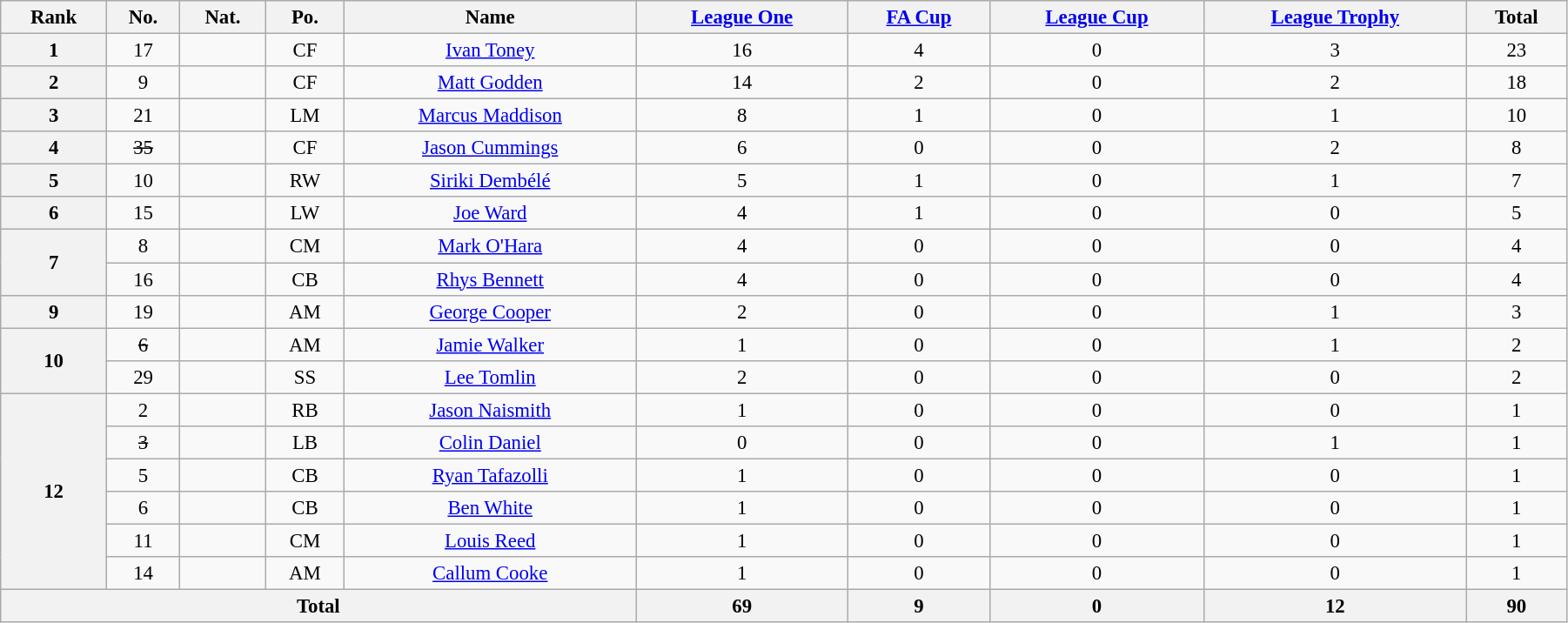<table class="wikitable" style="text-align:center; font-size:95%; width:95%;">
<tr>
<th>Rank</th>
<th>No.</th>
<th>Nat.</th>
<th>Po.</th>
<th>Name</th>
<th><a href='#'>League One</a></th>
<th><a href='#'>FA Cup</a></th>
<th><a href='#'>League Cup</a></th>
<th><a href='#'>League Trophy</a></th>
<th>Total</th>
</tr>
<tr>
<th rowspan=1>1</th>
<td>17</td>
<td></td>
<td>CF</td>
<td><a href='#'>Ivan Toney</a></td>
<td>16</td>
<td>4</td>
<td>0</td>
<td>3</td>
<td>23</td>
</tr>
<tr>
<th rowspan=1>2</th>
<td>9</td>
<td></td>
<td>CF</td>
<td><a href='#'>Matt Godden</a></td>
<td>14</td>
<td>2</td>
<td>0</td>
<td>2</td>
<td>18</td>
</tr>
<tr>
<th rowspan=1>3</th>
<td>21</td>
<td></td>
<td>LM</td>
<td><a href='#'>Marcus Maddison</a></td>
<td>8</td>
<td>1</td>
<td>0</td>
<td>1</td>
<td>10</td>
</tr>
<tr>
<th rowspan=1>4</th>
<td><s>35</s></td>
<td></td>
<td>CF</td>
<td><a href='#'>Jason Cummings</a></td>
<td>6</td>
<td>0</td>
<td>0</td>
<td>2</td>
<td>8</td>
</tr>
<tr>
<th rowspan=1>5</th>
<td>10</td>
<td></td>
<td>RW</td>
<td><a href='#'>Siriki Dembélé</a></td>
<td>5</td>
<td>1</td>
<td>0</td>
<td>1</td>
<td>7</td>
</tr>
<tr>
<th rowspan=1>6</th>
<td>15</td>
<td></td>
<td>LW</td>
<td><a href='#'>Joe Ward</a></td>
<td>4</td>
<td>1</td>
<td>0</td>
<td>0</td>
<td>5</td>
</tr>
<tr>
<th rowspan=2>7</th>
<td>8</td>
<td></td>
<td>CM</td>
<td><a href='#'>Mark O'Hara</a></td>
<td>4</td>
<td>0</td>
<td>0</td>
<td>0</td>
<td>4</td>
</tr>
<tr>
<td>16</td>
<td></td>
<td>CB</td>
<td><a href='#'>Rhys Bennett</a></td>
<td>4</td>
<td>0</td>
<td>0</td>
<td>0</td>
<td>4</td>
</tr>
<tr>
<th rowspan=1>9</th>
<td>19</td>
<td></td>
<td>AM</td>
<td><a href='#'>George Cooper</a></td>
<td>2</td>
<td>0</td>
<td>0</td>
<td>1</td>
<td>3</td>
</tr>
<tr>
<th rowspan=2>10</th>
<td><s>6</s></td>
<td></td>
<td>AM</td>
<td><a href='#'>Jamie Walker</a></td>
<td>1</td>
<td>0</td>
<td>0</td>
<td>1</td>
<td>2</td>
</tr>
<tr>
<td>29</td>
<td></td>
<td>SS</td>
<td><a href='#'>Lee Tomlin</a></td>
<td>2</td>
<td>0</td>
<td>0</td>
<td>0</td>
<td>2</td>
</tr>
<tr>
<th rowspan=6>12</th>
<td>2</td>
<td></td>
<td>RB</td>
<td><a href='#'>Jason Naismith</a></td>
<td>1</td>
<td>0</td>
<td>0</td>
<td>0</td>
<td>1</td>
</tr>
<tr>
<td><s>3</s></td>
<td></td>
<td>LB</td>
<td><a href='#'>Colin Daniel</a></td>
<td>0</td>
<td>0</td>
<td>0</td>
<td>1</td>
<td>1</td>
</tr>
<tr>
<td>5</td>
<td></td>
<td>CB</td>
<td><a href='#'>Ryan Tafazolli</a></td>
<td>1</td>
<td>0</td>
<td>0</td>
<td>0</td>
<td>1</td>
</tr>
<tr>
<td>6</td>
<td></td>
<td>CB</td>
<td><a href='#'>Ben White</a></td>
<td>1</td>
<td>0</td>
<td>0</td>
<td>0</td>
<td>1</td>
</tr>
<tr>
<td>11</td>
<td></td>
<td>CM</td>
<td><a href='#'>Louis Reed</a></td>
<td>1</td>
<td>0</td>
<td>0</td>
<td>0</td>
<td>1</td>
</tr>
<tr>
<td>14</td>
<td></td>
<td>AM</td>
<td><a href='#'>Callum Cooke</a></td>
<td>1</td>
<td>0</td>
<td>0</td>
<td>0</td>
<td>1</td>
</tr>
<tr>
<th colspan=5>Total</th>
<th>69</th>
<th>9</th>
<th>0</th>
<th>12</th>
<th>90</th>
</tr>
</table>
